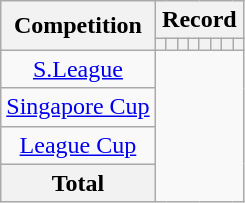<table class="wikitable" style="text-align: center">
<tr>
<th rowspan=2>Competition</th>
<th colspan=8>Record</th>
</tr>
<tr>
<th></th>
<th></th>
<th></th>
<th></th>
<th></th>
<th></th>
<th></th>
<th></th>
</tr>
<tr>
<td><a href='#'>S.League</a><br></td>
</tr>
<tr>
<td><a href='#'>Singapore Cup</a><br></td>
</tr>
<tr>
<td><a href='#'>League Cup</a><br></td>
</tr>
<tr>
<th>Total<br></th>
</tr>
</table>
